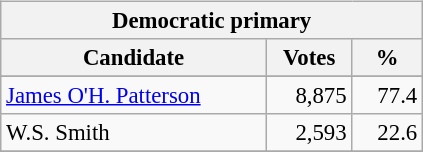<table class="wikitable" align="left" style="margin: 1em 1em 1em 0; font-size: 95%;">
<tr>
<th colspan="3">Democratic primary</th>
</tr>
<tr>
<th colspan="1" style="width: 170px">Candidate</th>
<th style="width: 50px">Votes</th>
<th style="width: 40px">%</th>
</tr>
<tr>
</tr>
<tr>
<td><a href='#'>James O'H. Patterson</a></td>
<td align="right">8,875</td>
<td align="right">77.4</td>
</tr>
<tr>
<td>W.S. Smith</td>
<td align="right">2,593</td>
<td align="right">22.6</td>
</tr>
<tr>
</tr>
</table>
